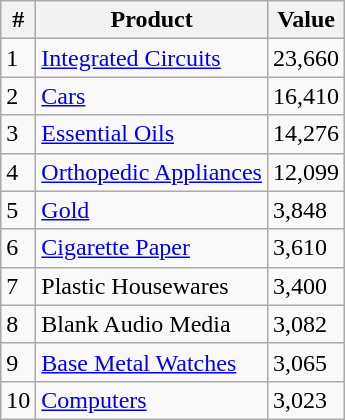<table class="wikitable sortable plainrowheads" ;">
<tr>
<th scope="col">#</th>
<th scope="col">Product</th>
<th scope="col">Value</th>
</tr>
<tr>
<td>1</td>
<td><a href='#'>Integrated Circuits</a></td>
<td>23,660</td>
</tr>
<tr>
<td>2</td>
<td><a href='#'>Cars</a></td>
<td>16,410</td>
</tr>
<tr>
<td>3</td>
<td><a href='#'>Essential Oils</a></td>
<td>14,276</td>
</tr>
<tr>
<td>4</td>
<td><a href='#'>Orthopedic Appliances</a></td>
<td>12,099</td>
</tr>
<tr>
<td>5</td>
<td><a href='#'>Gold</a></td>
<td>3,848</td>
</tr>
<tr>
<td>6</td>
<td><a href='#'>Cigarette Paper</a></td>
<td>3,610</td>
</tr>
<tr>
<td>7</td>
<td>Plastic Housewares</td>
<td>3,400</td>
</tr>
<tr>
<td>8</td>
<td>Blank Audio Media</td>
<td>3,082</td>
</tr>
<tr>
<td>9</td>
<td><a href='#'>Base Metal Watches</a></td>
<td>3,065</td>
</tr>
<tr>
<td>10</td>
<td><a href='#'>Computers</a></td>
<td>3,023</td>
</tr>
</table>
